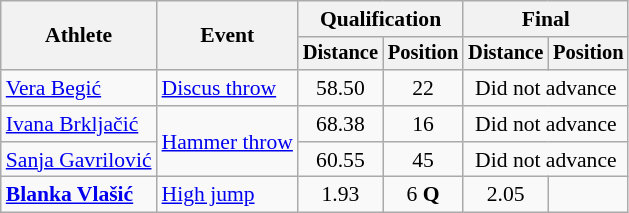<table class=wikitable style="font-size:90%">
<tr>
<th rowspan="2">Athlete</th>
<th rowspan="2">Event</th>
<th colspan="2">Qualification</th>
<th colspan="2">Final</th>
</tr>
<tr style="font-size:95%">
<th>Distance</th>
<th>Position</th>
<th>Distance</th>
<th>Position</th>
</tr>
<tr align=center>
<td align=left><a href='#'>Vera Begić</a></td>
<td align=left><a href='#'>Discus throw</a></td>
<td>58.50</td>
<td>22</td>
<td colspan=4>Did not advance</td>
</tr>
<tr align=center>
<td align=left><a href='#'>Ivana Brkljačić</a></td>
<td align=left rowspan=2><a href='#'>Hammer throw</a></td>
<td>68.38</td>
<td>16</td>
<td colspan=2>Did not advance</td>
</tr>
<tr align=center>
<td align=left><a href='#'>Sanja Gavrilović</a></td>
<td>60.55</td>
<td>45</td>
<td colspan=2>Did not advance</td>
</tr>
<tr align=center>
<td align=left><strong><a href='#'>Blanka Vlašić</a></strong></td>
<td align=left><a href='#'>High jump</a></td>
<td>1.93</td>
<td>6 <strong>Q</strong></td>
<td>2.05</td>
<td></td>
</tr>
</table>
